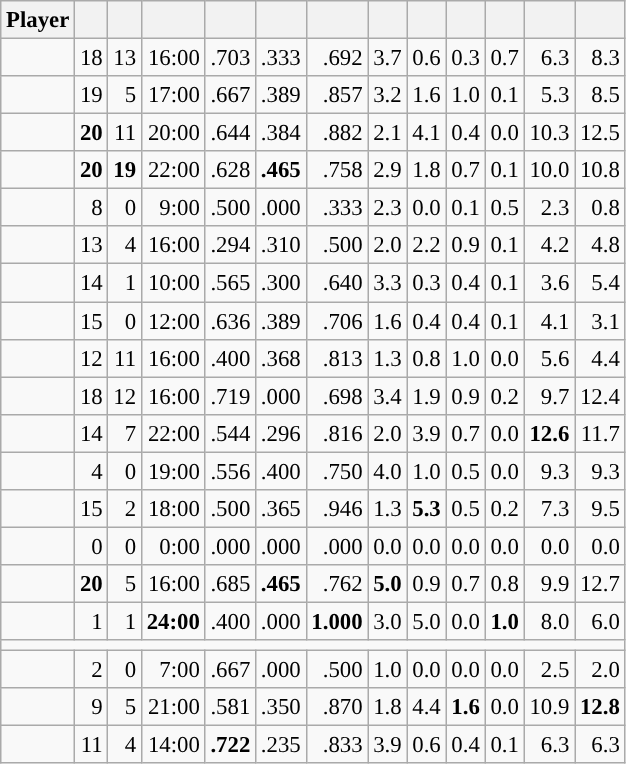<table class="wikitable sortable" style="font-size:95%; text-align:right;">
<tr>
<th>Player</th>
<th></th>
<th></th>
<th></th>
<th></th>
<th></th>
<th></th>
<th></th>
<th></th>
<th></th>
<th></th>
<th></th>
<th></th>
</tr>
<tr>
<td><strong></strong></td>
<td>18</td>
<td>13</td>
<td>16:00</td>
<td>.703</td>
<td>.333</td>
<td>.692</td>
<td>3.7</td>
<td>0.6</td>
<td>0.3</td>
<td>0.7</td>
<td>6.3</td>
<td>8.3</td>
</tr>
<tr>
<td><strong></strong></td>
<td>19</td>
<td>5</td>
<td>17:00</td>
<td>.667</td>
<td>.389</td>
<td>.857</td>
<td>3.2</td>
<td>1.6</td>
<td>1.0</td>
<td>0.1</td>
<td>5.3</td>
<td>8.5</td>
</tr>
<tr>
<td><strong></strong></td>
<td><strong>20</strong></td>
<td>11</td>
<td>20:00</td>
<td>.644</td>
<td>.384</td>
<td>.882</td>
<td>2.1</td>
<td>4.1</td>
<td>0.4</td>
<td>0.0</td>
<td>10.3</td>
<td>12.5</td>
</tr>
<tr>
<td><strong></strong></td>
<td><strong>20</strong></td>
<td><strong>19</strong></td>
<td>22:00</td>
<td>.628</td>
<td><strong>.465</strong></td>
<td>.758</td>
<td>2.9</td>
<td>1.8</td>
<td>0.7</td>
<td>0.1</td>
<td>10.0</td>
<td>10.8</td>
</tr>
<tr>
<td><strong></strong></td>
<td>8</td>
<td>0</td>
<td>9:00</td>
<td>.500</td>
<td>.000</td>
<td>.333</td>
<td>2.3</td>
<td>0.0</td>
<td>0.1</td>
<td>0.5</td>
<td>2.3</td>
<td>0.8</td>
</tr>
<tr>
<td><strong></strong></td>
<td>13</td>
<td>4</td>
<td>16:00</td>
<td>.294</td>
<td>.310</td>
<td>.500</td>
<td>2.0</td>
<td>2.2</td>
<td>0.9</td>
<td>0.1</td>
<td>4.2</td>
<td>4.8</td>
</tr>
<tr>
<td><strong></strong></td>
<td>14</td>
<td>1</td>
<td>10:00</td>
<td>.565</td>
<td>.300</td>
<td>.640</td>
<td>3.3</td>
<td>0.3</td>
<td>0.4</td>
<td>0.1</td>
<td>3.6</td>
<td>5.4</td>
</tr>
<tr>
<td><strong></strong></td>
<td>15</td>
<td>0</td>
<td>12:00</td>
<td>.636</td>
<td>.389</td>
<td>.706</td>
<td>1.6</td>
<td>0.4</td>
<td>0.4</td>
<td>0.1</td>
<td>4.1</td>
<td>3.1</td>
</tr>
<tr>
<td><strong></strong></td>
<td>12</td>
<td>11</td>
<td>16:00</td>
<td>.400</td>
<td>.368</td>
<td>.813</td>
<td>1.3</td>
<td>0.8</td>
<td>1.0</td>
<td>0.0</td>
<td>5.6</td>
<td>4.4</td>
</tr>
<tr>
<td><strong></strong></td>
<td>18</td>
<td>12</td>
<td>16:00</td>
<td>.719</td>
<td>.000</td>
<td>.698</td>
<td>3.4</td>
<td>1.9</td>
<td>0.9</td>
<td>0.2</td>
<td>9.7</td>
<td>12.4</td>
</tr>
<tr>
<td><strong></strong></td>
<td>14</td>
<td>7</td>
<td>22:00</td>
<td>.544</td>
<td>.296</td>
<td>.816</td>
<td>2.0</td>
<td>3.9</td>
<td>0.7</td>
<td>0.0</td>
<td><strong>12.6</strong></td>
<td>11.7</td>
</tr>
<tr>
<td><strong></strong></td>
<td>4</td>
<td>0</td>
<td>19:00</td>
<td>.556</td>
<td>.400</td>
<td>.750</td>
<td>4.0</td>
<td>1.0</td>
<td>0.5</td>
<td>0.0</td>
<td>9.3</td>
<td>9.3</td>
</tr>
<tr>
<td><strong></strong></td>
<td>15</td>
<td>2</td>
<td>18:00</td>
<td>.500</td>
<td>.365</td>
<td>.946</td>
<td>1.3</td>
<td><strong>5.3</strong></td>
<td>0.5</td>
<td>0.2</td>
<td>7.3</td>
<td>9.5</td>
</tr>
<tr>
<td><strong></strong></td>
<td>0</td>
<td>0</td>
<td>0:00</td>
<td>.000</td>
<td>.000</td>
<td>.000</td>
<td>0.0</td>
<td>0.0</td>
<td>0.0</td>
<td>0.0</td>
<td>0.0</td>
<td>0.0</td>
</tr>
<tr>
<td><strong></strong></td>
<td><strong>20</strong></td>
<td>5</td>
<td>16:00</td>
<td>.685</td>
<td><strong>.465</strong></td>
<td>.762</td>
<td><strong>5.0</strong></td>
<td>0.9</td>
<td>0.7</td>
<td>0.8</td>
<td>9.9</td>
<td>12.7</td>
</tr>
<tr>
<td><strong></strong></td>
<td>1</td>
<td>1</td>
<td><strong>24:00</strong></td>
<td>.400</td>
<td>.000</td>
<td><strong>1.000</strong></td>
<td>3.0</td>
<td>5.0</td>
<td>0.0</td>
<td><strong>1.0</strong></td>
<td>8.0</td>
<td>6.0</td>
</tr>
<tr class="sortbottom">
<td colspan=13></td>
</tr>
<tr>
<td><em></em></td>
<td>2</td>
<td>0</td>
<td>7:00</td>
<td>.667</td>
<td>.000</td>
<td>.500</td>
<td>1.0</td>
<td>0.0</td>
<td>0.0</td>
<td>0.0</td>
<td>2.5</td>
<td>2.0</td>
</tr>
<tr>
<td><em></em></td>
<td>9</td>
<td>5</td>
<td>21:00</td>
<td>.581</td>
<td>.350</td>
<td>.870</td>
<td>1.8</td>
<td>4.4</td>
<td><strong>1.6</strong></td>
<td>0.0</td>
<td>10.9</td>
<td><strong>12.8</strong></td>
</tr>
<tr>
<td><em></em></td>
<td>11</td>
<td>4</td>
<td>14:00</td>
<td><strong>.722</strong></td>
<td>.235</td>
<td>.833</td>
<td>3.9</td>
<td>0.6</td>
<td>0.4</td>
<td>0.1</td>
<td>6.3</td>
<td>6.3</td>
</tr>
</table>
